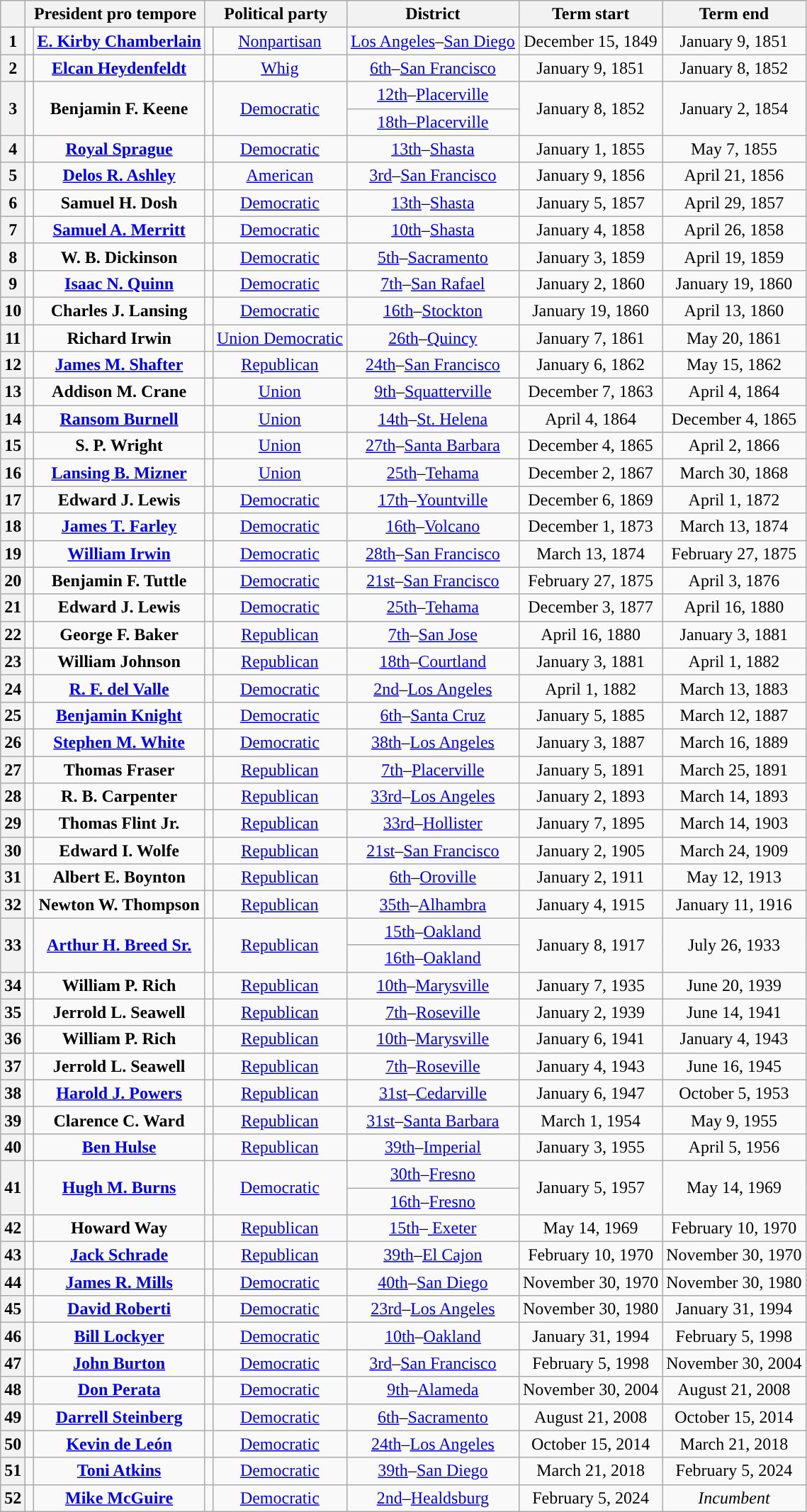<table class="wikitable" style="text-align:center; border:1px #AAAAFF solid">
<tr>
<th></th>
<th colspan="2" style="text-align:center" width="0">President pro tempore</th>
<th colspan="2" style="text-align:center" width="0">Political party</th>
<th>District</th>
<th style="text-align:center" width="0">Term start</th>
<th>Term end</th>
</tr>
<tr>
<th>1</th>
<td></td>
<td><strong><a href='#'>E. Kirby Chamberlain</a></strong> <br></td>
<td style="background:"></td>
<td><a href='#'>Nonpartisan</a></td>
<td><a href='#'>Los Angeles</a>–<a href='#'>San Diego</a></td>
<td>December 15, 1849</td>
<td>January 9, 1851</td>
</tr>
<tr>
<th>2</th>
<td></td>
<td><strong><a href='#'>Elcan Heydenfeldt</a></strong> <br> </td>
<td style="background:"></td>
<td><a href='#'>Whig</a></td>
<td><a href='#'>6th</a>–<a href='#'>San Francisco</a></td>
<td>January 9, 1851</td>
<td>January 8, 1852</td>
</tr>
<tr>
<th rowspan=2>3</th>
<td rowspan=2></td>
<td rowspan=2><strong>Benjamin F. Keene</strong><br></td>
<td rowspan=2 style="background:"></td>
<td rowspan=2><a href='#'>Democratic</a></td>
<td><a href='#'>12th</a>–<a href='#'>Placerville</a></td>
<td rowspan=2>January 8, 1852</td>
<td rowspan=2>January 2, 1854</td>
</tr>
<tr>
<td><a href='#'>18th–Placerville</a></td>
</tr>
<tr>
<th>4</th>
<td></td>
<td><strong><a href='#'>Royal Sprague</a></strong> <br> </td>
<td style="background:"></td>
<td><a href='#'>Democratic</a></td>
<td><a href='#'>13th</a>–<a href='#'>Shasta</a></td>
<td>January 1, 1855</td>
<td>May 7, 1855</td>
</tr>
<tr>
<th>5</th>
<td></td>
<td><strong><a href='#'>Delos R. Ashley</a></strong> <br> </td>
<td style="background:"></td>
<td><a href='#'>American</a></td>
<td><a href='#'>3rd</a>–<a href='#'>San Francisco</a></td>
<td>January 9, 1856</td>
<td>April 21, 1856</td>
</tr>
<tr>
<th>6</th>
<td></td>
<td><strong>Samuel H. Dosh</strong><br> </td>
<td style="background:"></td>
<td><a href='#'>Democratic</a></td>
<td><a href='#'>13th</a>–<a href='#'>Shasta</a></td>
<td>January 5, 1857</td>
<td>April 29, 1857</td>
</tr>
<tr>
<th>7</th>
<td></td>
<td><strong><a href='#'>Samuel A. Merritt</a></strong> <br> </td>
<td style="background:"></td>
<td><a href='#'>Democratic</a></td>
<td><a href='#'>10th</a>–<a href='#'>Shasta</a></td>
<td>January 4, 1858</td>
<td>April 26, 1858</td>
</tr>
<tr>
<th>8</th>
<td></td>
<td><strong>W. B. Dickinson</strong><br></td>
<td style="background:"></td>
<td><a href='#'>Democratic</a></td>
<td><a href='#'>5th</a>–<a href='#'>Sacramento</a></td>
<td>January 3, 1859</td>
<td>April 19, 1859</td>
</tr>
<tr>
<th>9</th>
<td></td>
<td><strong><a href='#'>Isaac N. Quinn</a></strong> <br> </td>
<td style="background:"></td>
<td><a href='#'>Democratic</a></td>
<td><a href='#'>7th</a>–<a href='#'>San Rafael</a></td>
<td>January 2, 1860</td>
<td>January 19, 1860</td>
</tr>
<tr>
<th>10</th>
<td></td>
<td><strong>Charles J. Lansing</strong><br></td>
<td style="background:"></td>
<td><a href='#'>Democratic</a></td>
<td><a href='#'>16th</a>–<a href='#'>Stockton</a></td>
<td>January 19, 1860</td>
<td>April 13, 1860</td>
</tr>
<tr>
<th>11</th>
<td></td>
<td><strong>Richard Irwin</strong><br></td>
<td style="background:"></td>
<td><a href='#'>Union Democratic</a></td>
<td><a href='#'>26th</a>–<a href='#'>Quincy</a></td>
<td>January 7, 1861</td>
<td>May 20, 1861</td>
</tr>
<tr>
<th>12</th>
<td></td>
<td><strong><a href='#'>James M. Shafter</a></strong> <br></td>
<td style="background:"></td>
<td><a href='#'>Republican</a></td>
<td><a href='#'>24th</a>–<a href='#'>San Francisco</a></td>
<td>January 6, 1862</td>
<td>May 15, 1862</td>
</tr>
<tr>
<th>13</th>
<td></td>
<td><strong>Addison M. Crane</strong><br></td>
<td style="background:"></td>
<td><a href='#'>Union</a></td>
<td><a href='#'>9th</a>–<a href='#'>Squatterville</a></td>
<td>December 7, 1863</td>
<td>April 4, 1864</td>
</tr>
<tr>
<th>14</th>
<td></td>
<td><strong><a href='#'>Ransom Burnell</a></strong><br></td>
<td style="background:"></td>
<td><a href='#'>Union</a></td>
<td><a href='#'>14th</a>–<a href='#'>St. Helena</a></td>
<td>April 4, 1864</td>
<td>December 4, 1865</td>
</tr>
<tr>
<th>15</th>
<td></td>
<td><strong>S. P. Wright</strong><br></td>
<td style="background:"></td>
<td><a href='#'>Union</a></td>
<td><a href='#'>27th</a>–<a href='#'>Santa Barbara</a></td>
<td>December 4, 1865</td>
<td>April 2, 1866</td>
</tr>
<tr>
<th>16</th>
<td></td>
<td><strong><a href='#'>Lansing B. Mizner</a></strong><br></td>
<td style="background:"></td>
<td><a href='#'>Union</a></td>
<td><a href='#'>25th</a>–<a href='#'>Tehama</a></td>
<td>December 2, 1867</td>
<td>March 30, 1868</td>
</tr>
<tr>
<th>17</th>
<td></td>
<td><strong>Edward J. Lewis</strong><br></td>
<td style="background:"></td>
<td><a href='#'>Democratic</a></td>
<td><a href='#'>17th</a>–<a href='#'>Yountville</a></td>
<td>December 6, 1869</td>
<td>April 1, 1872</td>
</tr>
<tr>
<th>18</th>
<td></td>
<td><strong><a href='#'>James T. Farley</a></strong><br></td>
<td style="background:"></td>
<td><a href='#'>Democratic</a></td>
<td><a href='#'>16th</a>–<a href='#'>Volcano</a></td>
<td>December 1, 1873</td>
<td>March 13, 1874</td>
</tr>
<tr>
<th>19</th>
<td></td>
<td><strong><a href='#'>William Irwin</a></strong><br></td>
<td style="background:"></td>
<td><a href='#'>Democratic</a></td>
<td><a href='#'>28th</a>–<a href='#'>San Francisco</a></td>
<td>March 13, 1874</td>
<td>February 27, 1875</td>
</tr>
<tr>
<th>20</th>
<td></td>
<td><strong>Benjamin F. Tuttle</strong><br></td>
<td style="background:"></td>
<td><a href='#'>Democratic</a></td>
<td><a href='#'>21st</a>–<a href='#'>San Francisco</a></td>
<td>February 27, 1875</td>
<td>April 3, 1876</td>
</tr>
<tr>
<th>21</th>
<td></td>
<td><strong>Edward J. Lewis</strong><br></td>
<td style="background:"></td>
<td><a href='#'>Democratic</a></td>
<td><a href='#'>25th</a>–<a href='#'>Tehama</a></td>
<td>December 3, 1877</td>
<td>April 16, 1880</td>
</tr>
<tr>
<th>22</th>
<td></td>
<td><strong>George F. Baker</strong><br></td>
<td style="background:"></td>
<td><a href='#'>Republican</a></td>
<td><a href='#'>7th</a>–<a href='#'>San Jose</a></td>
<td>April 16, 1880</td>
<td>January 3, 1881</td>
</tr>
<tr>
<th>23</th>
<td></td>
<td><strong>William Johnson</strong> <br> </td>
<td style="background:"></td>
<td><a href='#'>Republican</a></td>
<td><a href='#'>18th</a>–<a href='#'>Courtland</a></td>
<td>January 3, 1881</td>
<td>April 1, 1882</td>
</tr>
<tr>
<th>24</th>
<td></td>
<td><strong><a href='#'>R. F. del Valle</a></strong> <br> </td>
<td style="background:"></td>
<td><a href='#'>Democratic</a></td>
<td><a href='#'>2nd</a>–<a href='#'>Los Angeles</a></td>
<td>April 1, 1882</td>
<td>March 13, 1883</td>
</tr>
<tr>
<th>25</th>
<td></td>
<td><strong><a href='#'>Benjamin Knight</a></strong> <br> </td>
<td style="background:"></td>
<td><a href='#'>Democratic</a></td>
<td><a href='#'>6th</a>–<a href='#'>Santa Cruz</a></td>
<td>January 5, 1885</td>
<td>March 12, 1887</td>
</tr>
<tr>
<th>26</th>
<td></td>
<td><strong><a href='#'>Stephen M. White</a></strong> <br> </td>
<td style="background:"></td>
<td><a href='#'>Democratic</a></td>
<td><a href='#'>38th</a>–<a href='#'>Los Angeles</a></td>
<td>January 3, 1887</td>
<td>March 16, 1889</td>
</tr>
<tr>
<th>27</th>
<td></td>
<td><strong>Thomas Fraser</strong> <br> </td>
<td style="background:"></td>
<td><a href='#'>Republican</a></td>
<td><a href='#'>7th</a>–<a href='#'>Placerville</a></td>
<td>January 5, 1891</td>
<td>March 25, 1891</td>
</tr>
<tr>
<th>28</th>
<td></td>
<td><strong>R. B. Carpenter</strong> <br> </td>
<td style="background:"></td>
<td><a href='#'>Republican</a></td>
<td><a href='#'>33rd</a>–<a href='#'>Los Angeles</a></td>
<td>January 2, 1893</td>
<td>March 14, 1893</td>
</tr>
<tr>
<th>29</th>
<td></td>
<td><strong>Thomas Flint Jr.</strong> <br> </td>
<td style="background:"></td>
<td><a href='#'>Republican</a></td>
<td><a href='#'>33rd</a>–<a href='#'>Hollister</a></td>
<td>January 7, 1895</td>
<td>March 14, 1903</td>
</tr>
<tr>
<th>30</th>
<td></td>
<td><strong>Edward I. Wolfe</strong> <br> </td>
<td style="background:"></td>
<td><a href='#'>Republican</a></td>
<td><a href='#'>21st</a>–<a href='#'>San Francisco</a></td>
<td>January 2, 1905</td>
<td>March 24, 1909</td>
</tr>
<tr>
<th>31</th>
<td></td>
<td><strong>Albert E. Boynton</strong> <br> </td>
<td style="background:"></td>
<td><a href='#'>Republican</a></td>
<td><a href='#'>6th</a>–<a href='#'>Oroville</a></td>
<td>January 2, 1911</td>
<td>May 12, 1913</td>
</tr>
<tr>
<th>32</th>
<td></td>
<td><strong>Newton W. Thompson</strong> <br> </td>
<td style="background:"></td>
<td><a href='#'>Republican</a></td>
<td><a href='#'>35th</a>–<a href='#'>Alhambra</a></td>
<td>January 4, 1915</td>
<td>January 11, 1916</td>
</tr>
<tr>
<th rowspan=2>33</th>
<td rowspan=2></td>
<td rowspan=2><strong><a href='#'>Arthur H. Breed Sr.</a></strong> <br> </td>
<td rowspan=2 style="background:"></td>
<td rowspan=2><a href='#'>Republican</a></td>
<td><a href='#'>15th</a>–<a href='#'>Oakland</a></td>
<td rowspan=2>January 8, 1917</td>
<td rowspan=2>July 26, 1933</td>
</tr>
<tr>
<td><a href='#'>16th</a>–<a href='#'>Oakland</a></td>
</tr>
<tr>
<th>34</th>
<td></td>
<td><strong>William P. Rich</strong> <br> </td>
<td style="background:"></td>
<td><a href='#'>Republican</a></td>
<td><a href='#'>10th</a>–<a href='#'>Marysville</a></td>
<td>January 7, 1935</td>
<td>June 20, 1939</td>
</tr>
<tr>
<th>35</th>
<td></td>
<td><strong>Jerrold L. Seawell</strong> <br> </td>
<td style="background:"></td>
<td><a href='#'>Republican</a></td>
<td><a href='#'>7th</a>–<a href='#'>Roseville</a></td>
<td>January 2, 1939</td>
<td>June 14, 1941</td>
</tr>
<tr>
<th>36</th>
<td></td>
<td><strong>William P. Rich</strong> <br> </td>
<td style="background:"></td>
<td><a href='#'>Republican</a></td>
<td><a href='#'>10th</a>–<a href='#'>Marysville</a></td>
<td>January 6, 1941</td>
<td>January 4, 1943</td>
</tr>
<tr>
<th>37</th>
<td></td>
<td><strong>Jerrold L. Seawell</strong> <br> </td>
<td style="background:"></td>
<td><a href='#'>Republican</a></td>
<td><a href='#'>7th</a>–<a href='#'>Roseville</a></td>
<td>January 4, 1943</td>
<td>June 16, 1945</td>
</tr>
<tr>
<th>38</th>
<td></td>
<td><strong><a href='#'>Harold J. Powers</a></strong> <br> </td>
<td style="background:"></td>
<td><a href='#'>Republican</a></td>
<td><a href='#'>31st</a>–<a href='#'>Cedarville</a></td>
<td>January 6, 1947</td>
<td>October 5, 1953</td>
</tr>
<tr>
<th>39</th>
<td></td>
<td><strong>Clarence C. Ward</strong> <br> </td>
<td style="background:"></td>
<td><a href='#'>Republican</a></td>
<td><a href='#'>31st</a>–<a href='#'>Santa Barbara</a></td>
<td>March 1, 1954</td>
<td>May 9, 1955</td>
</tr>
<tr>
<th>40</th>
<td></td>
<td><strong><a href='#'>Ben Hulse</a></strong> <br></td>
<td style="background:"></td>
<td><a href='#'>Republican</a></td>
<td><a href='#'>39th</a>–<a href='#'>Imperial</a></td>
<td>January 3, 1955</td>
<td>April 5, 1956</td>
</tr>
<tr>
<th rowspan="2">41</th>
<td rowspan="2"></td>
<td rowspan="2"><strong><a href='#'>Hugh M. Burns</a></strong> <br> </td>
<td rowspan=2 style="background:"></td>
<td rowspan="2"><a href='#'>Democratic</a></td>
<td><a href='#'>30th</a>–<a href='#'>Fresno</a></td>
<td rowspan="2">January 5, 1957</td>
<td rowspan="2">May 14, 1969</td>
</tr>
<tr>
<td rowspan="1"><a href='#'>16th</a>–<a href='#'>Fresno</a></td>
</tr>
<tr>
<th>42</th>
<td></td>
<td><strong>Howard Way</strong> <br> </td>
<td style="background:"></td>
<td><a href='#'>Republican</a></td>
<td><a href='#'>15th</a>–<a href='#'> Exeter</a></td>
<td>May 14, 1969</td>
<td>February 10, 1970</td>
</tr>
<tr>
<th>43</th>
<td></td>
<td><strong><a href='#'>Jack Schrade</a></strong> <br> </td>
<td style="background:"></td>
<td><a href='#'>Republican</a></td>
<td><a href='#'>39th</a>–<a href='#'>El Cajon</a></td>
<td>February 10, 1970</td>
<td>November 30, 1970</td>
</tr>
<tr>
<th rowspan="1">44</th>
<td rowspan="1"></td>
<td rowspan="1"><strong><a href='#'>James R. Mills</a></strong> <br> </td>
<td rowspan=1 style="background:"></td>
<td rowspan="1"><a href='#'>Democratic</a></td>
<td rowspan="1"><a href='#'>40th</a>–<a href='#'>San Diego</a></td>
<td rowspan="1">November 30, 1970</td>
<td rowspan="1">November 30, 1980</td>
</tr>
<tr>
<th rowspan="1">45</th>
<td rowspan="1"></td>
<td rowspan="1"><strong><a href='#'>David Roberti</a></strong> <br> </td>
<td rowspan="1" style="background:"></td>
<td rowspan="1"><a href='#'>Democratic</a></td>
<td rowspan="1"><a href='#'>23rd</a>–<a href='#'>Los Angeles</a></td>
<td rowspan="1">November 30, 1980</td>
<td rowspan="1">January 31, 1994</td>
</tr>
<tr>
<th rowspan="1">46</th>
<td rowspan="1"></td>
<td rowspan="1"><strong><a href='#'>Bill Lockyer</a></strong> <br> </td>
<td rowspan=1 style="background:"></td>
<td rowspan="1"><a href='#'>Democratic</a></td>
<td rowspan="1"><a href='#'>10th</a>–<a href='#'>Oakland</a></td>
<td rowspan="1">January 31, 1994</td>
<td rowspan="1">February 5, 1998</td>
</tr>
<tr>
<th rowspan="1">47</th>
<td rowspan="1"></td>
<td rowspan="1"><strong><a href='#'>John Burton</a></strong> <br> </td>
<td rowspan=1 style="background:"></td>
<td rowspan="1"><a href='#'>Democratic</a></td>
<td rowspan="1"><a href='#'>3rd</a>–<a href='#'>San Francisco</a></td>
<td rowspan="1">February 5, 1998</td>
<td rowspan="1">November 30, 2004</td>
</tr>
<tr>
<th rowspan="1">48</th>
<td rowspan="1"></td>
<td rowspan="1"><strong><a href='#'>Don Perata</a></strong> <br> </td>
<td rowspan=1 style="background:"></td>
<td rowspan="1"><a href='#'>Democratic</a></td>
<td rowspan="1"><a href='#'>9th</a>–<a href='#'>Alameda</a></td>
<td rowspan="1">November 30, 2004</td>
<td rowspan="1">August 21, 2008</td>
</tr>
<tr>
<th rowspan="1">49</th>
<td rowspan="1"></td>
<td rowspan="1"><strong><a href='#'>Darrell Steinberg</a></strong> <br> </td>
<td rowspan=1 style="background:"></td>
<td rowspan="1"><a href='#'>Democratic</a></td>
<td rowspan="1"><a href='#'>6th</a>–<a href='#'>Sacramento</a></td>
<td rowspan="1">August 21, 2008</td>
<td rowspan="1">October 15, 2014</td>
</tr>
<tr>
<th>50</th>
<td></td>
<td><strong><a href='#'>Kevin de León</a></strong> <br> </td>
<td style="background:"></td>
<td><a href='#'>Democratic</a></td>
<td><a href='#'>24th</a>–<a href='#'>Los Angeles</a></td>
<td>October 15, 2014</td>
<td>March 21, 2018</td>
</tr>
<tr>
<th rowspan="1">51</th>
<td rowspan="1"></td>
<td rowspan="1"><strong><a href='#'>Toni Atkins</a></strong> <br> </td>
<td rowspan=1 style="background:"></td>
<td rowspan="1"><a href='#'>Democratic</a></td>
<td rowspan="1"><a href='#'>39th</a>–<a href='#'>San Diego</a></td>
<td>March 21, 2018</td>
<td>February 5, 2024</td>
</tr>
<tr>
<th>52</th>
<td rowspan=1></td>
<td rowspan=1><strong><a href='#'>Mike McGuire</a></strong> <br> </td>
<td rowspan=1 style="background:"></td>
<td rowspan="1"><a href='#'>Democratic</a></td>
<td rowspan="1"><a href='#'>2nd</a>–<a href='#'>Healdsburg</a></td>
<td rowspan="1">February 5, 2024</td>
<td rowspan=1><em>Incumbent</em></td>
</tr>
</table>
